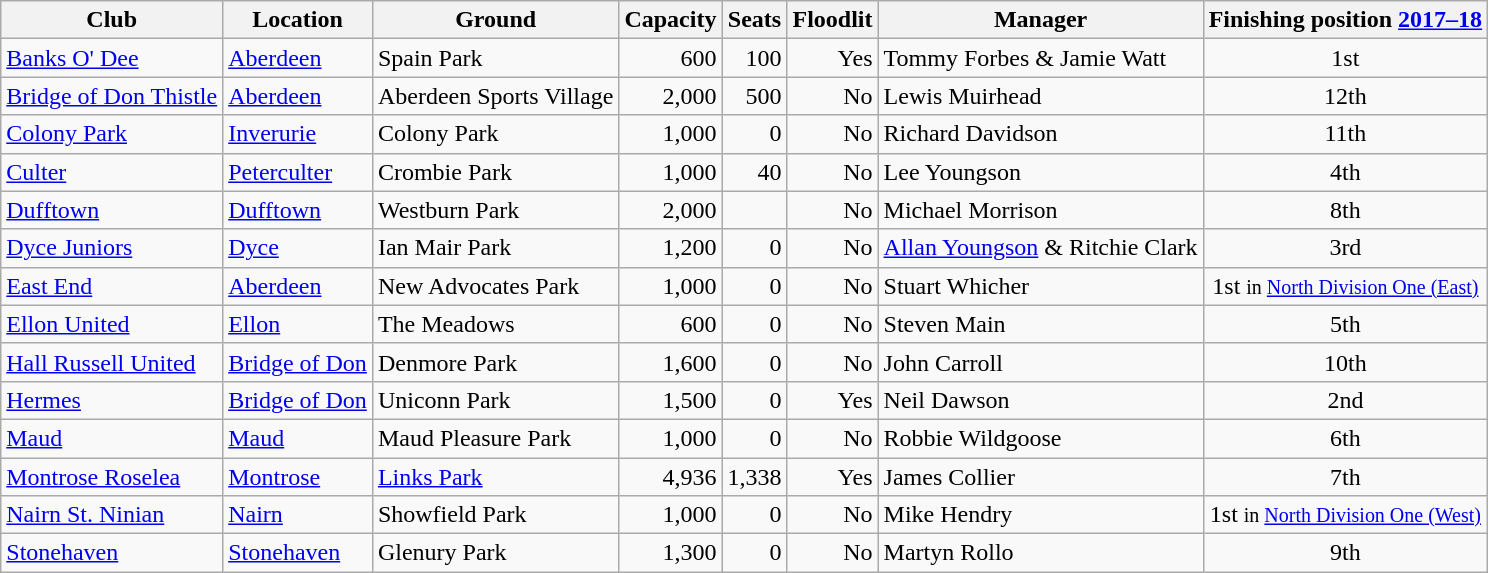<table class="wikitable sortable">
<tr>
<th>Club</th>
<th>Location</th>
<th>Ground</th>
<th data-sort-type="number">Capacity</th>
<th data-sort-type="number">Seats</th>
<th>Floodlit</th>
<th>Manager</th>
<th>Finishing position <a href='#'>2017–18</a></th>
</tr>
<tr>
<td><a href='#'>Banks O' Dee</a></td>
<td><a href='#'>Aberdeen</a></td>
<td>Spain Park</td>
<td align=right>600</td>
<td align=right>100</td>
<td align=right>Yes</td>
<td>Tommy Forbes & Jamie Watt</td>
<td align=center>1st</td>
</tr>
<tr>
<td><a href='#'>Bridge of Don Thistle</a></td>
<td><a href='#'>Aberdeen</a></td>
<td>Aberdeen Sports Village</td>
<td align=right>2,000</td>
<td align=right>500</td>
<td align=right>No</td>
<td>Lewis Muirhead</td>
<td align=center>12th</td>
</tr>
<tr>
<td><a href='#'>Colony Park</a></td>
<td><a href='#'>Inverurie</a></td>
<td>Colony Park</td>
<td align=right>1,000</td>
<td align=right>0</td>
<td align=right>No</td>
<td>Richard Davidson</td>
<td align=center>11th</td>
</tr>
<tr>
<td><a href='#'>Culter</a></td>
<td><a href='#'>Peterculter</a></td>
<td>Crombie Park</td>
<td align=right>1,000</td>
<td align=right>40</td>
<td align=right>No</td>
<td>Lee Youngson</td>
<td align="center">4th</td>
</tr>
<tr>
<td><a href='#'>Dufftown</a></td>
<td><a href='#'>Dufftown</a></td>
<td>Westburn Park</td>
<td align=right>2,000</td>
<td align=right></td>
<td align=right>No</td>
<td>Michael Morrison</td>
<td align="center">8th</td>
</tr>
<tr>
<td><a href='#'>Dyce Juniors</a></td>
<td><a href='#'>Dyce</a></td>
<td>Ian Mair Park</td>
<td align=right>1,200</td>
<td align=right>0</td>
<td align=right>No</td>
<td><a href='#'>Allan Youngson</a> & Ritchie Clark</td>
<td align="center">3rd</td>
</tr>
<tr>
<td><a href='#'>East End</a></td>
<td><a href='#'>Aberdeen</a></td>
<td>New Advocates Park</td>
<td align=right>1,000</td>
<td align=right>0</td>
<td align=right>No</td>
<td>Stuart Whicher</td>
<td align="center">1st <small>in <a href='#'>North Division One (East)</a></small></td>
</tr>
<tr>
<td><a href='#'>Ellon United</a></td>
<td><a href='#'>Ellon</a></td>
<td>The Meadows</td>
<td align=right>600</td>
<td align=right>0</td>
<td align=right>No</td>
<td>Steven Main</td>
<td align="center">5th</td>
</tr>
<tr>
<td><a href='#'>Hall Russell United</a></td>
<td><a href='#'>Bridge of Don</a></td>
<td>Denmore Park</td>
<td align=right>1,600</td>
<td align=right>0</td>
<td align=right>No</td>
<td>John Carroll</td>
<td align="center">10th</td>
</tr>
<tr>
<td><a href='#'>Hermes</a></td>
<td><a href='#'>Bridge of Don</a></td>
<td>Uniconn Park</td>
<td align=right>1,500</td>
<td align=right>0</td>
<td align=right>Yes</td>
<td>Neil Dawson</td>
<td align="center">2nd</td>
</tr>
<tr>
<td><a href='#'>Maud</a></td>
<td><a href='#'>Maud</a></td>
<td>Maud Pleasure Park</td>
<td align=right>1,000</td>
<td align=right>0</td>
<td align=right>No</td>
<td>Robbie Wildgoose</td>
<td align="center">6th</td>
</tr>
<tr>
<td><a href='#'>Montrose Roselea</a></td>
<td><a href='#'>Montrose</a></td>
<td><a href='#'>Links Park</a></td>
<td align=right>4,936</td>
<td align=right>1,338</td>
<td align=right>Yes</td>
<td>James Collier</td>
<td align="center">7th</td>
</tr>
<tr>
<td><a href='#'>Nairn St. Ninian</a></td>
<td><a href='#'>Nairn</a></td>
<td>Showfield Park</td>
<td align=right>1,000</td>
<td align=right>0</td>
<td align=right>No</td>
<td>Mike Hendry</td>
<td align="center">1st <small>in <a href='#'>North Division One (West)</a></small></td>
</tr>
<tr>
<td><a href='#'>Stonehaven</a></td>
<td><a href='#'>Stonehaven</a></td>
<td>Glenury Park</td>
<td align=right>1,300</td>
<td align=right>0</td>
<td align=right>No</td>
<td>Martyn Rollo</td>
<td align="center">9th</td>
</tr>
</table>
